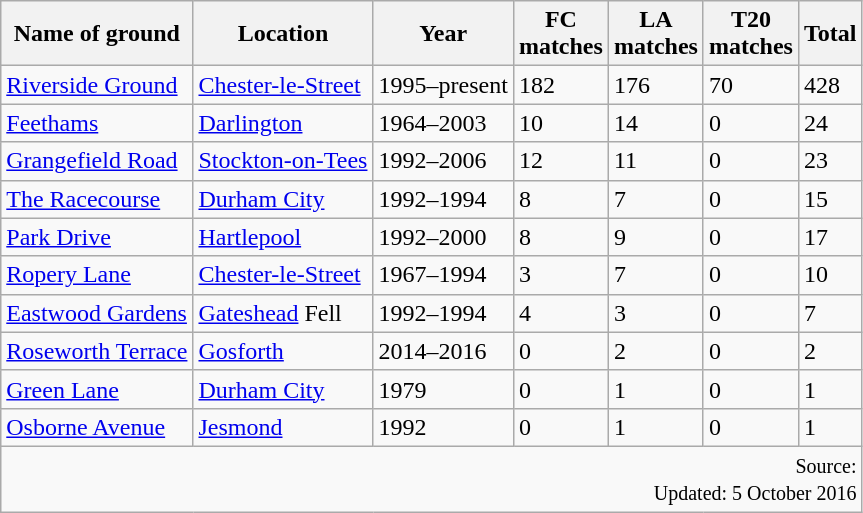<table class="wikitable">
<tr>
<th>Name of ground</th>
<th>Location</th>
<th>Year</th>
<th>FC<br>matches</th>
<th>LA<br>matches</th>
<th>T20<br>matches</th>
<th>Total</th>
</tr>
<tr>
<td><a href='#'>Riverside Ground</a></td>
<td><a href='#'>Chester-le-Street</a></td>
<td>1995–present</td>
<td>182</td>
<td>176</td>
<td>70</td>
<td>428</td>
</tr>
<tr>
<td><a href='#'>Feethams</a></td>
<td><a href='#'>Darlington</a></td>
<td>1964–2003</td>
<td>10</td>
<td>14</td>
<td>0</td>
<td>24</td>
</tr>
<tr>
<td><a href='#'>Grangefield Road</a></td>
<td><a href='#'>Stockton-on-Tees</a></td>
<td>1992–2006</td>
<td>12</td>
<td>11</td>
<td>0</td>
<td>23</td>
</tr>
<tr>
<td><a href='#'>The Racecourse</a></td>
<td><a href='#'>Durham City</a></td>
<td>1992–1994</td>
<td>8</td>
<td>7</td>
<td>0</td>
<td>15</td>
</tr>
<tr>
<td><a href='#'>Park Drive</a></td>
<td><a href='#'>Hartlepool</a></td>
<td>1992–2000</td>
<td>8</td>
<td>9</td>
<td>0</td>
<td>17</td>
</tr>
<tr>
<td><a href='#'>Ropery Lane</a></td>
<td><a href='#'>Chester-le-Street</a></td>
<td>1967–1994</td>
<td>3</td>
<td>7</td>
<td>0</td>
<td>10</td>
</tr>
<tr>
<td><a href='#'>Eastwood Gardens</a></td>
<td><a href='#'>Gateshead</a> Fell</td>
<td>1992–1994</td>
<td>4</td>
<td>3</td>
<td>0</td>
<td>7</td>
</tr>
<tr>
<td><a href='#'>Roseworth Terrace</a></td>
<td><a href='#'>Gosforth</a></td>
<td>2014–2016</td>
<td>0</td>
<td>2</td>
<td>0</td>
<td>2</td>
</tr>
<tr>
<td><a href='#'>Green Lane</a></td>
<td><a href='#'>Durham City</a></td>
<td>1979</td>
<td>0</td>
<td>1</td>
<td>0</td>
<td>1</td>
</tr>
<tr>
<td><a href='#'>Osborne Avenue</a></td>
<td><a href='#'>Jesmond</a></td>
<td>1992</td>
<td>0</td>
<td>1</td>
<td>0</td>
<td>1</td>
</tr>
<tr>
<td style="text-align:right;" colspan="7"><small>Source:  <br>Updated: 5 October 2016</small></td>
</tr>
</table>
